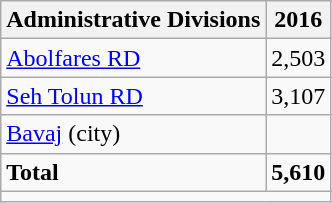<table class="wikitable">
<tr>
<th>Administrative Divisions</th>
<th>2016</th>
</tr>
<tr>
<td><a href='#'>Abolfares RD</a></td>
<td style="text-align: right;">2,503</td>
</tr>
<tr>
<td><a href='#'>Seh Tolun RD</a></td>
<td style="text-align: right;">3,107</td>
</tr>
<tr>
<td><a href='#'>Bavaj</a> (city)</td>
<td style="text-align: right;"></td>
</tr>
<tr>
<td><strong>Total</strong></td>
<td style="text-align: right;"><strong>5,610</strong></td>
</tr>
<tr>
<td colspan=2></td>
</tr>
</table>
